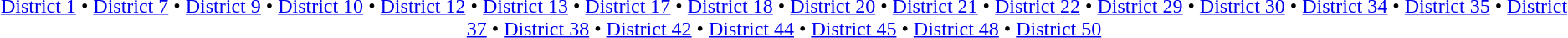<table id=toc class=toc summary=Contents>
<tr>
<td align=center><br><a href='#'>District 1</a> • <a href='#'>District 7</a> • <a href='#'>District 9</a> • <a href='#'>District 10</a> • <a href='#'>District 12</a> • <a href='#'>District 13</a> • <a href='#'>District 17</a> • <a href='#'>District 18</a> • <a href='#'>District 20</a> • <a href='#'>District 21</a> • <a href='#'>District 22</a> • <a href='#'>District 29</a> • <a href='#'>District 30</a> • <a href='#'>District 34</a> • <a href='#'>District 35</a> • <a href='#'>District 37</a> • <a href='#'>District 38</a> • <a href='#'>District 42</a> • <a href='#'>District 44</a> • <a href='#'>District 45</a> • <a href='#'>District 48</a> • <a href='#'>District 50</a></td>
</tr>
</table>
